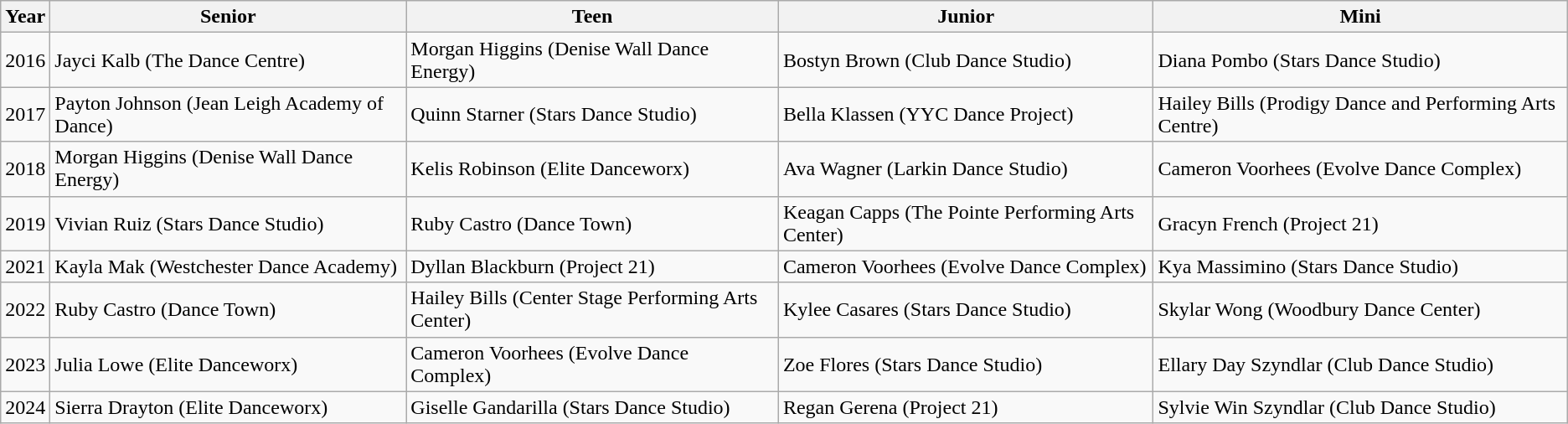<table class="wikitable">
<tr>
<th>Year</th>
<th>Senior</th>
<th>Teen</th>
<th>Junior</th>
<th>Mini</th>
</tr>
<tr>
<td>2016</td>
<td>Jayci Kalb (The Dance Centre)</td>
<td>Morgan Higgins (Denise Wall Dance Energy)</td>
<td>Bostyn Brown (Club Dance Studio)</td>
<td>Diana Pombo (Stars Dance Studio)</td>
</tr>
<tr>
<td>2017</td>
<td>Payton Johnson (Jean Leigh Academy of Dance)</td>
<td>Quinn Starner (Stars Dance Studio)</td>
<td>Bella Klassen (YYC Dance Project)</td>
<td>Hailey Bills (Prodigy Dance and Performing Arts Centre)</td>
</tr>
<tr>
<td>2018</td>
<td>Morgan Higgins (Denise Wall Dance Energy)</td>
<td>Kelis Robinson (Elite Danceworx)</td>
<td>Ava Wagner (Larkin Dance Studio)</td>
<td>Cameron Voorhees (Evolve Dance Complex)</td>
</tr>
<tr>
<td>2019</td>
<td>Vivian Ruiz (Stars Dance Studio)</td>
<td>Ruby Castro (Dance Town)</td>
<td>Keagan Capps (The Pointe Performing Arts Center)</td>
<td>Gracyn French (Project 21)</td>
</tr>
<tr>
<td>2021</td>
<td>Kayla Mak (Westchester Dance Academy)</td>
<td>Dyllan Blackburn (Project 21)</td>
<td>Cameron Voorhees (Evolve Dance Complex)</td>
<td>Kya Massimino (Stars Dance Studio)</td>
</tr>
<tr>
<td>2022</td>
<td>Ruby Castro (Dance Town)</td>
<td>Hailey Bills (Center Stage Performing Arts Center)</td>
<td>Kylee Casares (Stars Dance Studio)</td>
<td>Skylar Wong (Woodbury Dance Center)</td>
</tr>
<tr>
<td>2023</td>
<td>Julia Lowe (Elite Danceworx)</td>
<td>Cameron Voorhees (Evolve Dance Complex)</td>
<td>Zoe Flores (Stars Dance Studio)</td>
<td>Ellary Day Szyndlar (Club Dance Studio)</td>
</tr>
<tr>
<td>2024</td>
<td>Sierra Drayton (Elite Danceworx)</td>
<td>Giselle Gandarilla (Stars Dance Studio)</td>
<td>Regan Gerena (Project 21)</td>
<td>Sylvie Win Szyndlar (Club Dance Studio)</td>
</tr>
</table>
